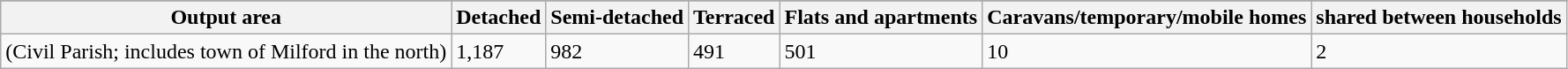<table class="wikitable">
<tr>
</tr>
<tr>
<th>Output area</th>
<th>Detached</th>
<th>Semi-detached</th>
<th>Terraced</th>
<th>Flats and apartments</th>
<th>Caravans/temporary/mobile homes</th>
<th>shared between households</th>
</tr>
<tr>
<td>(Civil Parish; includes town of Milford in the north)</td>
<td>1,187</td>
<td>982</td>
<td>491</td>
<td>501</td>
<td>10</td>
<td>2</td>
</tr>
</table>
